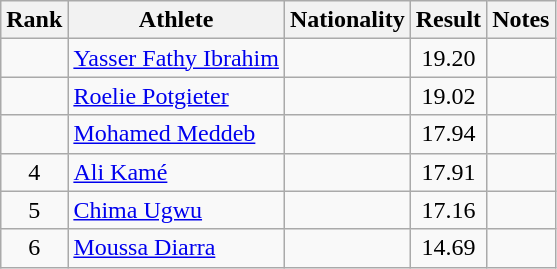<table class="wikitable sortable" style="text-align:center">
<tr>
<th>Rank</th>
<th>Athlete</th>
<th>Nationality</th>
<th>Result</th>
<th>Notes</th>
</tr>
<tr>
<td></td>
<td align=left><a href='#'>Yasser Fathy Ibrahim</a></td>
<td align=left></td>
<td>19.20</td>
<td></td>
</tr>
<tr>
<td></td>
<td align=left><a href='#'>Roelie Potgieter</a></td>
<td align=left></td>
<td>19.02</td>
<td></td>
</tr>
<tr>
<td></td>
<td align=left><a href='#'>Mohamed Meddeb</a></td>
<td align=left></td>
<td>17.94</td>
<td></td>
</tr>
<tr>
<td>4</td>
<td align=left><a href='#'>Ali Kamé</a></td>
<td align=left></td>
<td>17.91</td>
<td></td>
</tr>
<tr>
<td>5</td>
<td align=left><a href='#'>Chima Ugwu</a></td>
<td align=left></td>
<td>17.16</td>
<td></td>
</tr>
<tr>
<td>6</td>
<td align=left><a href='#'>Moussa Diarra</a></td>
<td align=left></td>
<td>14.69</td>
<td></td>
</tr>
</table>
